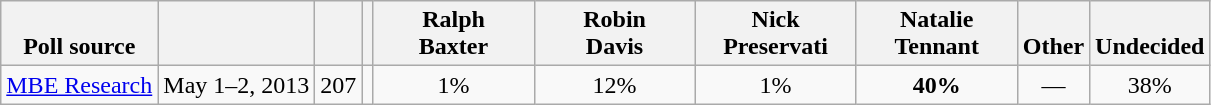<table class="wikitable" style="text-align:center">
<tr valign= bottom>
<th>Poll source</th>
<th></th>
<th></th>
<th></th>
<th style="width:100px;">Ralph<br>Baxter</th>
<th style="width:100px;">Robin<br>Davis</th>
<th style="width:100px;">Nick<br>Preservati</th>
<th style="width:100px;">Natalie<br>Tennant</th>
<th>Other</th>
<th>Undecided</th>
</tr>
<tr>
<td align=left><a href='#'>MBE Research</a></td>
<td>May 1–2, 2013</td>
<td>207</td>
<td></td>
<td>1%</td>
<td>12%</td>
<td>1%</td>
<td><strong>40%</strong></td>
<td>—</td>
<td>38%</td>
</tr>
</table>
